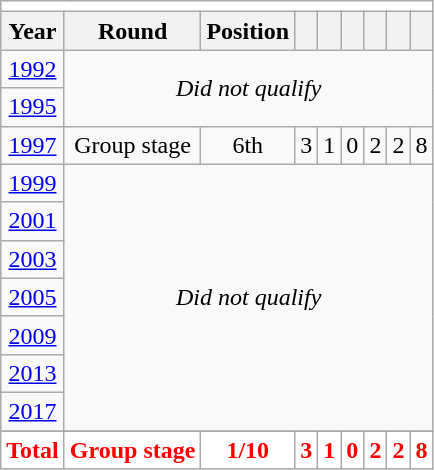<table class="wikitable" style="text-align: center;">
<tr style="color:red;">
<th style="background:#ffffff;" colspan=10><a href='#'></a></th>
</tr>
<tr>
<th>Year</th>
<th>Round</th>
<th>Position</th>
<th></th>
<th></th>
<th></th>
<th></th>
<th></th>
<th></th>
</tr>
<tr>
<td> <a href='#'>1992</a></td>
<td rowspan=2 colspan=8><em>Did not qualify</em></td>
</tr>
<tr>
<td> <a href='#'>1995</a></td>
</tr>
<tr>
<td> <a href='#'>1997</a></td>
<td>Group stage</td>
<td>6th</td>
<td>3</td>
<td>1</td>
<td>0</td>
<td>2</td>
<td>2</td>
<td>8</td>
</tr>
<tr>
<td> <a href='#'>1999</a></td>
<td rowspan=7 colspan=8><em>Did not qualify</em></td>
</tr>
<tr>
<td>  <a href='#'>2001</a></td>
</tr>
<tr>
<td> <a href='#'>2003</a></td>
</tr>
<tr>
<td> <a href='#'>2005</a></td>
</tr>
<tr>
<td> <a href='#'>2009</a></td>
</tr>
<tr>
<td> <a href='#'>2013</a></td>
</tr>
<tr>
<td> <a href='#'>2017</a></td>
</tr>
<tr>
</tr>
<tr style="color:red;">
<th style="background:#ffffff;"><strong>Total</strong></th>
<th style="background:#ffffff;"><strong>Group stage</strong></th>
<th style="background:#ffffff;"><strong>1/10</strong></th>
<th style="background:#ffffff;"><strong>3</strong></th>
<th style="background:#ffffff;"><strong>1</strong></th>
<th style="background:#ffffff;"><strong>0</strong></th>
<th style="background:#ffffff;"><strong>2</strong></th>
<th style="background:#ffffff;"><strong>2</strong></th>
<th style="background:#ffffff;"><strong>8</strong></th>
</tr>
</table>
